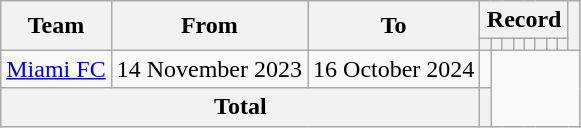<table class="wikitable" style="text-align: center;">
<tr>
<th rowspan="2">Team</th>
<th rowspan="2">From</th>
<th rowspan="2">To</th>
<th colspan="8">Record</th>
<th rowspan="2"></th>
</tr>
<tr>
<th></th>
<th></th>
<th></th>
<th></th>
<th></th>
<th></th>
<th></th>
<th></th>
</tr>
<tr>
<td><a href='#'>Miami FC</a></td>
<td>14 November 2023</td>
<td>16 October 2024<br></td>
<td></td>
</tr>
<tr>
<th colspan="3">Total<br></th>
<th></th>
</tr>
</table>
